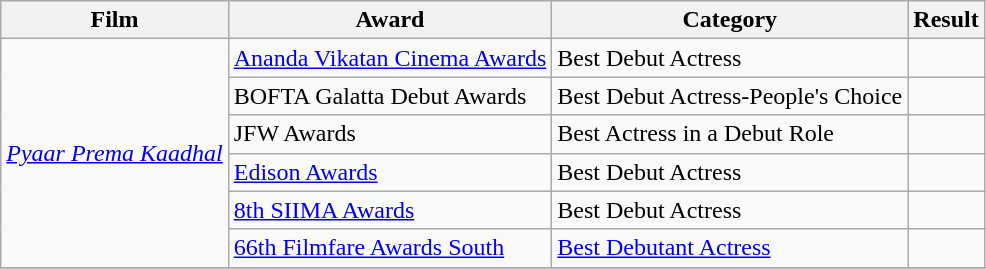<table class="wikitable">
<tr>
<th>Film</th>
<th>Award</th>
<th>Category</th>
<th>Result</th>
</tr>
<tr>
<td rowspan="6"><em><a href='#'>Pyaar Prema Kaadhal</a></em></td>
<td><a href='#'>Ananda Vikatan Cinema Awards</a></td>
<td>Best Debut Actress</td>
<td></td>
</tr>
<tr>
<td>BOFTA Galatta Debut Awards</td>
<td>Best Debut Actress-People's Choice</td>
<td></td>
</tr>
<tr>
<td>JFW Awards</td>
<td>Best Actress in a Debut Role</td>
<td></td>
</tr>
<tr>
<td><a href='#'>Edison Awards</a></td>
<td>Best Debut Actress</td>
<td></td>
</tr>
<tr>
<td><a href='#'>8th SIIMA Awards</a></td>
<td>Best Debut Actress</td>
<td></td>
</tr>
<tr>
<td><a href='#'>66th Filmfare Awards South</a></td>
<td><a href='#'>Best Debutant Actress</a></td>
<td></td>
</tr>
<tr>
</tr>
</table>
